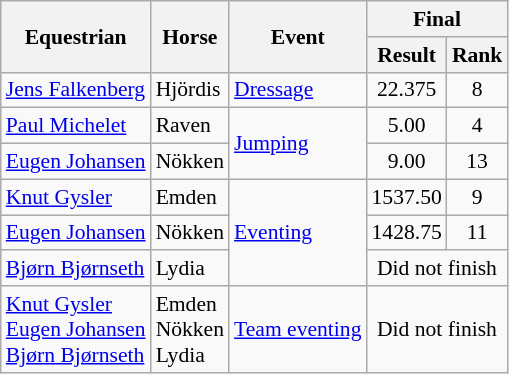<table class=wikitable style="font-size:90%">
<tr>
<th rowspan=2>Equestrian</th>
<th rowspan=2>Horse</th>
<th rowspan=2>Event</th>
<th colspan=2>Final</th>
</tr>
<tr>
<th>Result</th>
<th>Rank</th>
</tr>
<tr>
<td><a href='#'>Jens Falkenberg</a></td>
<td>Hjördis</td>
<td><a href='#'>Dressage</a></td>
<td align=center>22.375</td>
<td align=center>8</td>
</tr>
<tr>
<td><a href='#'>Paul Michelet</a></td>
<td>Raven</td>
<td rowspan=2><a href='#'>Jumping</a></td>
<td align=center>5.00</td>
<td align=center>4</td>
</tr>
<tr>
<td><a href='#'>Eugen Johansen</a></td>
<td>Nökken</td>
<td align=center>9.00</td>
<td align=center>13</td>
</tr>
<tr>
<td><a href='#'>Knut Gysler</a></td>
<td>Emden</td>
<td rowspan=3><a href='#'>Eventing</a></td>
<td align=center>1537.50</td>
<td align=center>9</td>
</tr>
<tr>
<td><a href='#'>Eugen Johansen</a></td>
<td>Nökken</td>
<td align=center>1428.75</td>
<td align=center>11</td>
</tr>
<tr>
<td><a href='#'>Bjørn Bjørnseth</a></td>
<td>Lydia</td>
<td align=center colspan=2>Did not finish</td>
</tr>
<tr>
<td><a href='#'>Knut Gysler</a><br><a href='#'>Eugen Johansen</a><br><a href='#'>Bjørn Bjørnseth</a></td>
<td>Emden <br> Nökken <br> Lydia</td>
<td><a href='#'>Team eventing</a></td>
<td align=center colspan=2>Did not finish</td>
</tr>
</table>
